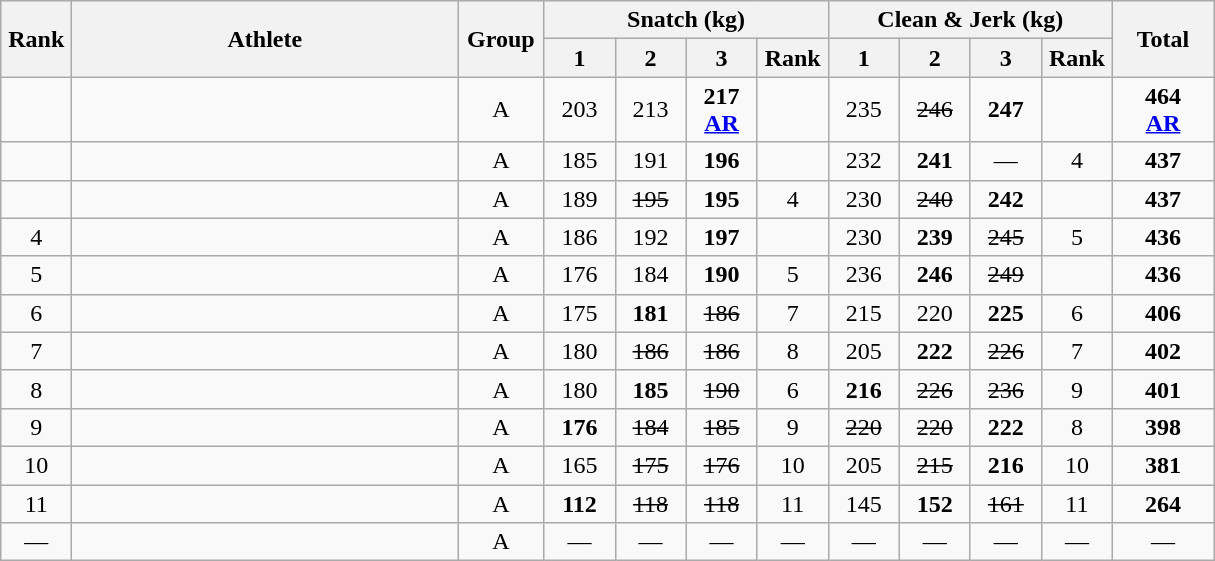<table class = "wikitable" style="text-align:center;">
<tr>
<th rowspan=2 width=40>Rank</th>
<th rowspan=2 width=250>Athlete</th>
<th rowspan=2 width=50>Group</th>
<th colspan=4>Snatch (kg)</th>
<th colspan=4>Clean & Jerk (kg)</th>
<th rowspan=2 width=60>Total</th>
</tr>
<tr>
<th width=40>1</th>
<th width=40>2</th>
<th width=40>3</th>
<th width=40>Rank</th>
<th width=40>1</th>
<th width=40>2</th>
<th width=40>3</th>
<th width=40>Rank</th>
</tr>
<tr>
<td></td>
<td align=left></td>
<td>A</td>
<td>203</td>
<td>213</td>
<td><strong>217</strong><br><strong><a href='#'>AR</a></strong></td>
<td></td>
<td>235</td>
<td><s>246</s></td>
<td><strong>247</strong></td>
<td></td>
<td><strong>464</strong><br><strong><a href='#'>AR</a></strong></td>
</tr>
<tr>
<td></td>
<td align=left></td>
<td>A</td>
<td>185</td>
<td>191</td>
<td><strong>196</strong></td>
<td></td>
<td>232</td>
<td><strong>241</strong></td>
<td>—</td>
<td>4</td>
<td><strong>437</strong></td>
</tr>
<tr>
<td></td>
<td align=left></td>
<td>A</td>
<td>189</td>
<td><s>195</s></td>
<td><strong>195</strong></td>
<td>4</td>
<td>230</td>
<td><s>240</s></td>
<td><strong>242</strong></td>
<td></td>
<td><strong>437</strong></td>
</tr>
<tr>
<td>4</td>
<td align=left></td>
<td>A</td>
<td>186</td>
<td>192</td>
<td><strong>197</strong></td>
<td></td>
<td>230</td>
<td><strong>239</strong></td>
<td><s>245</s></td>
<td>5</td>
<td><strong>436</strong></td>
</tr>
<tr>
<td>5</td>
<td align=left></td>
<td>A</td>
<td>176</td>
<td>184</td>
<td><strong>190</strong></td>
<td>5</td>
<td>236</td>
<td><strong>246</strong></td>
<td><s>249</s></td>
<td></td>
<td><strong>436</strong></td>
</tr>
<tr>
<td>6</td>
<td align=left></td>
<td>A</td>
<td>175</td>
<td><strong>181</strong></td>
<td><s>186</s></td>
<td>7</td>
<td>215</td>
<td>220</td>
<td><strong>225</strong></td>
<td>6</td>
<td><strong>406</strong></td>
</tr>
<tr>
<td>7</td>
<td align=left></td>
<td>A</td>
<td>180</td>
<td><s>186</s></td>
<td><s>186</s></td>
<td>8</td>
<td>205</td>
<td><strong>222</strong></td>
<td><s>226</s></td>
<td>7</td>
<td><strong>402</strong></td>
</tr>
<tr>
<td>8</td>
<td align=left></td>
<td>A</td>
<td>180</td>
<td><strong>185</strong></td>
<td><s>190</s></td>
<td>6</td>
<td><strong>216</strong></td>
<td><s>226</s></td>
<td><s>236</s></td>
<td>9</td>
<td><strong>401</strong></td>
</tr>
<tr>
<td>9</td>
<td align=left></td>
<td>A</td>
<td><strong>176</strong></td>
<td><s>184</s></td>
<td><s>185</s></td>
<td>9</td>
<td><s>220</s></td>
<td><s>220</s></td>
<td><strong>222</strong></td>
<td>8</td>
<td><strong>398</strong></td>
</tr>
<tr>
<td>10</td>
<td align=left></td>
<td>A</td>
<td>165</td>
<td><s>175</s></td>
<td><s>176</s></td>
<td>10</td>
<td>205</td>
<td><s>215</s></td>
<td><strong>216</strong></td>
<td>10</td>
<td><strong>381</strong></td>
</tr>
<tr>
<td>11</td>
<td align=left></td>
<td>A</td>
<td><strong>112</strong></td>
<td><s>118</s></td>
<td><s>118</s></td>
<td>11</td>
<td>145</td>
<td><strong>152</strong></td>
<td><s>161</s></td>
<td>11</td>
<td><strong>264</strong></td>
</tr>
<tr>
<td>—</td>
<td align=left></td>
<td>A</td>
<td>—</td>
<td>—</td>
<td>—</td>
<td>—</td>
<td>—</td>
<td>—</td>
<td>—</td>
<td>—</td>
<td>—</td>
</tr>
</table>
